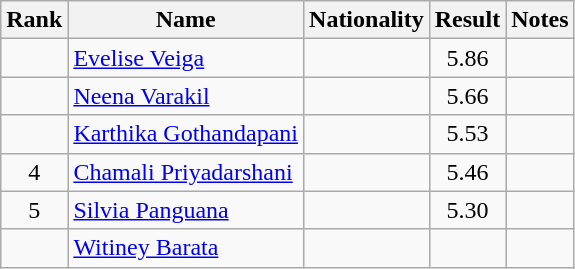<table class="wikitable sortable" style="text-align:center">
<tr>
<th>Rank</th>
<th>Name</th>
<th>Nationality</th>
<th>Result</th>
<th>Notes</th>
</tr>
<tr>
<td></td>
<td align=left><a href='#'>Evelise Veiga</a></td>
<td align=left></td>
<td>5.86</td>
<td></td>
</tr>
<tr>
<td></td>
<td align=left><a href='#'>Neena Varakil</a></td>
<td align=left></td>
<td>5.66</td>
<td></td>
</tr>
<tr>
<td></td>
<td align=left><a href='#'>Karthika Gothandapani</a></td>
<td align=left></td>
<td>5.53</td>
<td></td>
</tr>
<tr>
<td>4</td>
<td align=left><a href='#'>Chamali Priyadarshani</a></td>
<td align=left></td>
<td>5.46</td>
<td></td>
</tr>
<tr>
<td>5</td>
<td align=left><a href='#'>Silvia Panguana</a></td>
<td align=left></td>
<td>5.30</td>
<td></td>
</tr>
<tr>
<td></td>
<td align=left><a href='#'>Witiney Barata</a></td>
<td align=left></td>
<td></td>
<td></td>
</tr>
</table>
